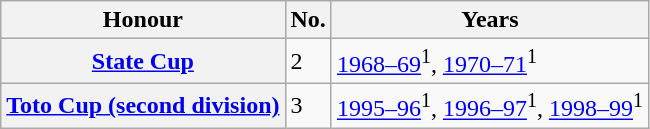<table class="wikitable plainrowheaders">
<tr>
<th scope=col>Honour</th>
<th scope=col>No.</th>
<th scope=col>Years</th>
</tr>
<tr>
<th scope=row><a href='#'>State Cup</a></th>
<td>2</td>
<td><a href='#'>1968–69</a><sup>1</sup>, <a href='#'>1970–71</a><sup>1</sup></td>
</tr>
<tr>
<th scope=row><a href='#'>Toto Cup (second division)</a></th>
<td>3</td>
<td><a href='#'>1995–96</a><sup>1</sup>, <a href='#'>1996–97</a><sup>1</sup>, <a href='#'>1998–99</a><sup>1</sup></td>
</tr>
</table>
